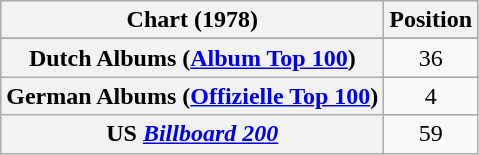<table class="wikitable sortable plainrowheaders" style="text-align:center">
<tr>
<th scope="col">Chart (1978)</th>
<th scope="col">Position</th>
</tr>
<tr>
</tr>
<tr>
<th scope="row">Dutch Albums (<a href='#'>Album Top 100</a>)</th>
<td>36</td>
</tr>
<tr>
<th scope="row">German Albums (<a href='#'>Offizielle Top 100</a>)</th>
<td>4</td>
</tr>
<tr>
<th scope="row">US <em><a href='#'>Billboard 200</a></em></th>
<td>59</td>
</tr>
</table>
